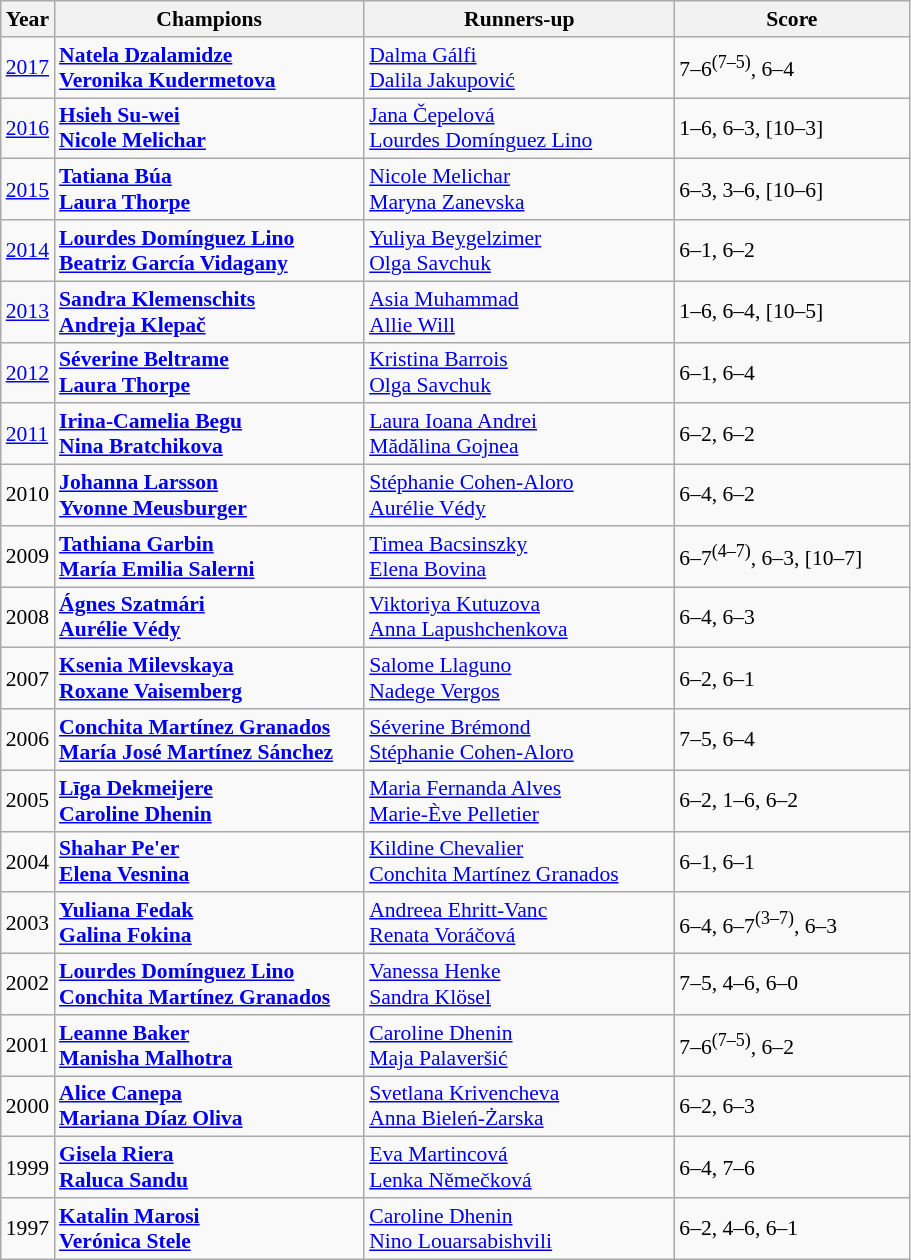<table class="wikitable" style="font-size:90%">
<tr>
<th>Year</th>
<th width="200">Champions</th>
<th width="200">Runners-up</th>
<th width="150">Score</th>
</tr>
<tr>
<td><a href='#'>2017</a></td>
<td> <strong><a href='#'>Natela Dzalamidze</a></strong> <br>  <strong><a href='#'>Veronika Kudermetova</a></strong></td>
<td> <a href='#'>Dalma Gálfi</a> <br>  <a href='#'>Dalila Jakupović</a></td>
<td>7–6<sup>(7–5)</sup>, 6–4</td>
</tr>
<tr>
<td><a href='#'>2016</a></td>
<td> <strong><a href='#'>Hsieh Su-wei</a></strong> <br>  <strong><a href='#'>Nicole Melichar</a></strong></td>
<td> <a href='#'>Jana Čepelová</a> <br>  <a href='#'>Lourdes Domínguez Lino</a></td>
<td>1–6, 6–3, [10–3]</td>
</tr>
<tr>
<td><a href='#'>2015</a></td>
<td> <strong><a href='#'>Tatiana Búa</a></strong> <br>  <strong><a href='#'>Laura Thorpe</a></strong></td>
<td> <a href='#'>Nicole Melichar</a> <br>  <a href='#'>Maryna Zanevska</a></td>
<td>6–3, 3–6, [10–6]</td>
</tr>
<tr>
<td><a href='#'>2014</a></td>
<td> <strong><a href='#'>Lourdes Domínguez Lino</a></strong> <br>  <strong><a href='#'>Beatriz García Vidagany</a></strong></td>
<td> <a href='#'>Yuliya Beygelzimer</a> <br>  <a href='#'>Olga Savchuk</a></td>
<td>6–1, 6–2</td>
</tr>
<tr>
<td><a href='#'>2013</a></td>
<td> <strong><a href='#'>Sandra Klemenschits</a></strong> <br>  <strong><a href='#'>Andreja Klepač</a></strong></td>
<td> <a href='#'>Asia Muhammad</a> <br>  <a href='#'>Allie Will</a></td>
<td>1–6, 6–4, [10–5]</td>
</tr>
<tr>
<td><a href='#'>2012</a></td>
<td> <strong><a href='#'>Séverine Beltrame</a></strong> <br>  <strong><a href='#'>Laura Thorpe</a></strong></td>
<td> <a href='#'>Kristina Barrois</a> <br>  <a href='#'>Olga Savchuk</a></td>
<td>6–1, 6–4</td>
</tr>
<tr>
<td><a href='#'>2011</a></td>
<td> <strong><a href='#'>Irina-Camelia Begu</a></strong> <br>  <strong><a href='#'>Nina Bratchikova</a></strong></td>
<td> <a href='#'>Laura Ioana Andrei</a> <br>  <a href='#'>Mădălina Gojnea</a></td>
<td>6–2, 6–2</td>
</tr>
<tr>
<td>2010</td>
<td> <strong><a href='#'>Johanna Larsson</a></strong> <br>  <strong><a href='#'>Yvonne Meusburger</a></strong></td>
<td> <a href='#'>Stéphanie Cohen-Aloro</a> <br>  <a href='#'>Aurélie Védy</a></td>
<td>6–4, 6–2</td>
</tr>
<tr>
<td>2009</td>
<td> <strong><a href='#'>Tathiana Garbin</a></strong> <br>  <strong><a href='#'>María Emilia Salerni</a></strong></td>
<td> <a href='#'>Timea Bacsinszky</a> <br>  <a href='#'>Elena Bovina</a></td>
<td>6–7<sup>(4–7)</sup>, 6–3, [10–7]</td>
</tr>
<tr>
<td>2008</td>
<td> <strong><a href='#'>Ágnes Szatmári</a></strong> <br>  <strong><a href='#'>Aurélie Védy</a></strong></td>
<td> <a href='#'>Viktoriya Kutuzova</a> <br>  <a href='#'>Anna Lapushchenkova</a></td>
<td>6–4, 6–3</td>
</tr>
<tr>
<td>2007</td>
<td> <strong><a href='#'>Ksenia Milevskaya</a></strong> <br>  <strong><a href='#'>Roxane Vaisemberg</a></strong></td>
<td> <a href='#'>Salome Llaguno</a> <br>  <a href='#'>Nadege Vergos</a></td>
<td>6–2, 6–1</td>
</tr>
<tr>
<td>2006</td>
<td> <strong><a href='#'>Conchita Martínez Granados</a></strong> <br>  <strong><a href='#'>María José Martínez Sánchez</a></strong></td>
<td> <a href='#'>Séverine Brémond</a> <br>  <a href='#'>Stéphanie Cohen-Aloro</a></td>
<td>7–5, 6–4</td>
</tr>
<tr>
<td>2005</td>
<td> <strong><a href='#'>Līga Dekmeijere</a></strong> <br>  <strong><a href='#'>Caroline Dhenin</a></strong></td>
<td> <a href='#'>Maria Fernanda Alves</a> <br>  <a href='#'>Marie-Ève Pelletier</a></td>
<td>6–2, 1–6, 6–2</td>
</tr>
<tr>
<td>2004</td>
<td> <strong><a href='#'>Shahar Pe'er</a></strong> <br>  <strong><a href='#'>Elena Vesnina</a></strong></td>
<td> <a href='#'>Kildine Chevalier</a> <br>  <a href='#'>Conchita Martínez Granados</a></td>
<td>6–1, 6–1</td>
</tr>
<tr>
<td>2003</td>
<td> <strong><a href='#'>Yuliana Fedak</a></strong> <br>  <strong><a href='#'>Galina Fokina</a></strong></td>
<td> <a href='#'>Andreea Ehritt-Vanc</a> <br>  <a href='#'>Renata Voráčová</a></td>
<td>6–4, 6–7<sup>(3–7)</sup>, 6–3</td>
</tr>
<tr>
<td>2002</td>
<td> <strong><a href='#'>Lourdes Domínguez Lino</a></strong> <br>  <strong><a href='#'>Conchita Martínez Granados</a></strong></td>
<td> <a href='#'>Vanessa Henke</a> <br>  <a href='#'>Sandra Klösel</a></td>
<td>7–5, 4–6, 6–0</td>
</tr>
<tr>
<td>2001</td>
<td> <strong><a href='#'>Leanne Baker</a></strong> <br>  <strong><a href='#'>Manisha Malhotra</a></strong></td>
<td> <a href='#'>Caroline Dhenin</a> <br>  <a href='#'>Maja Palaveršić</a></td>
<td>7–6<sup>(7–5)</sup>, 6–2</td>
</tr>
<tr>
<td>2000</td>
<td> <strong><a href='#'>Alice Canepa</a></strong> <br>  <strong><a href='#'>Mariana Díaz Oliva</a></strong></td>
<td> <a href='#'>Svetlana Krivencheva</a> <br>  <a href='#'>Anna Bieleń-Żarska</a></td>
<td>6–2, 6–3</td>
</tr>
<tr>
<td>1999</td>
<td> <strong><a href='#'>Gisela Riera</a></strong> <br>  <strong><a href='#'>Raluca Sandu</a></strong></td>
<td> <a href='#'>Eva Martincová</a> <br>  <a href='#'>Lenka Němečková</a></td>
<td>6–4, 7–6</td>
</tr>
<tr>
<td>1997</td>
<td> <strong><a href='#'>Katalin Marosi</a></strong> <br>  <strong><a href='#'>Verónica Stele</a></strong></td>
<td> <a href='#'>Caroline Dhenin</a> <br>  <a href='#'>Nino Louarsabishvili</a></td>
<td>6–2, 4–6, 6–1</td>
</tr>
</table>
